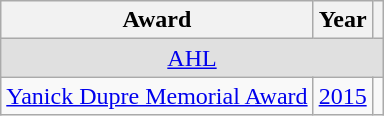<table class="wikitable">
<tr>
<th>Award</th>
<th>Year</th>
<th></th>
</tr>
<tr ALIGN="center" bgcolor="#e0e0e0">
<td colspan="3"><a href='#'>AHL</a></td>
</tr>
<tr>
<td><a href='#'>Yanick Dupre Memorial Award</a></td>
<td><a href='#'>2015</a></td>
<td></td>
</tr>
</table>
